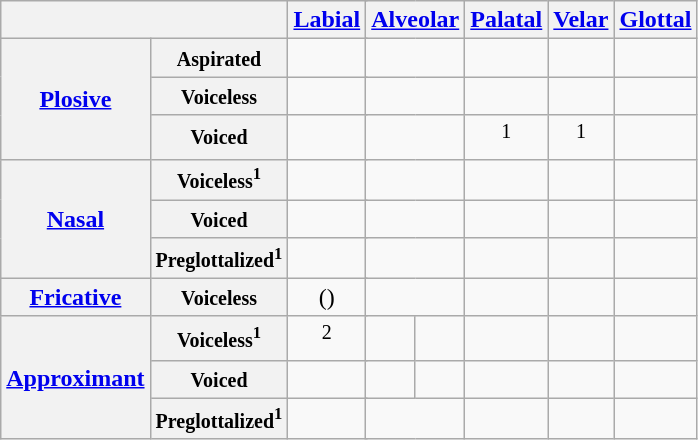<table class="wikitable" style="text-align: center">
<tr>
<th colspan="2"></th>
<th colspan="2"><a href='#'>Labial</a></th>
<th colspan="2"><a href='#'>Alveolar</a></th>
<th colspan="2"><a href='#'>Palatal</a></th>
<th colspan="2"><a href='#'>Velar</a></th>
<th><a href='#'>Glottal</a></th>
</tr>
<tr>
<th rowspan="3"><a href='#'>Plosive</a></th>
<th><small>Aspirated</small></th>
<td colspan="2"></td>
<td colspan="2"></td>
<td colspan="2"></td>
<td colspan="2"></td>
<td></td>
</tr>
<tr>
<th><small>Voiceless</small></th>
<td colspan="2"></td>
<td colspan="2"></td>
<td colspan="2"></td>
<td colspan="2"></td>
<td></td>
</tr>
<tr>
<th><small>Voiced</small></th>
<td colspan="2"></td>
<td colspan="2"></td>
<td colspan="2"><sup>1</sup></td>
<td colspan="2"><sup>1</sup></td>
<td></td>
</tr>
<tr>
<th rowspan="3"><a href='#'>Nasal</a></th>
<th><small>Voiceless<sup>1</sup></small></th>
<td colspan="2"></td>
<td colspan="2"></td>
<td colspan="2"></td>
<td colspan="2"></td>
<td></td>
</tr>
<tr>
<th><small>Voiced</small></th>
<td colspan="2"></td>
<td colspan="2"></td>
<td colspan="2"></td>
<td colspan="2"></td>
<td></td>
</tr>
<tr>
<th><small>Preglottalized<sup>1</sup></small></th>
<td colspan="2"></td>
<td colspan="2"></td>
<td colspan="2"></td>
<td colspan="2"></td>
<td></td>
</tr>
<tr>
<th rowspan="1"><a href='#'>Fricative</a></th>
<th><small>Voiceless</small></th>
<td colspan="2">()</td>
<td colspan="2"></td>
<td colspan="2"></td>
<td colspan="2"></td>
<td></td>
</tr>
<tr>
<th rowspan="3"><a href='#'>Approximant</a></th>
<th><small>Voiceless<sup>1</sup></small></th>
<td colspan="2"><sup>2</sup></td>
<td></td>
<td></td>
<td colspan="2"></td>
<td colspan="2"></td>
<td></td>
</tr>
<tr>
<th><small>Voiced</small></th>
<td colspan="2"></td>
<td></td>
<td></td>
<td colspan="2"></td>
<td colspan="2"></td>
<td></td>
</tr>
<tr>
<th><small>Preglottalized<sup>1</sup></small></th>
<td colspan="2"></td>
<td colspan="2"></td>
<td colspan="2"></td>
<td colspan="2"></td>
<td></td>
</tr>
</table>
